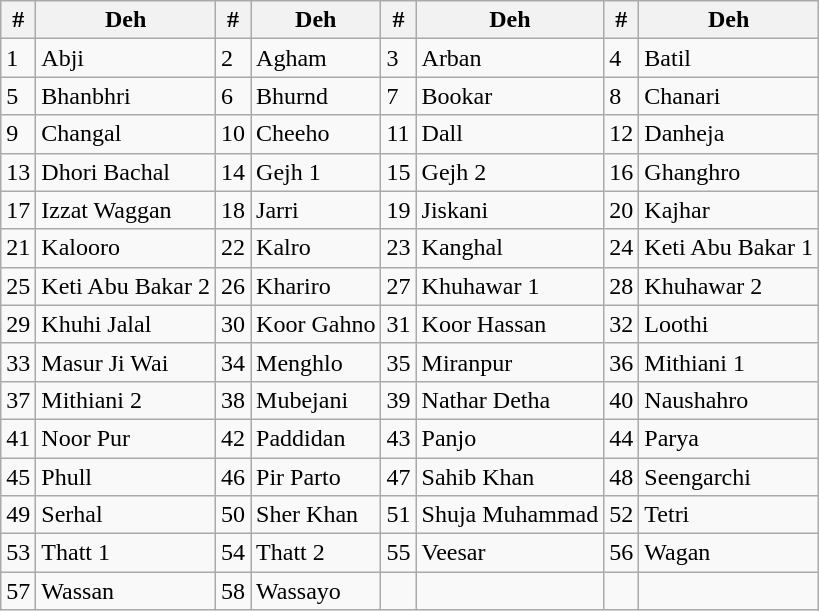<table class="wikitable">
<tr>
<th>#</th>
<th>Deh</th>
<th>#</th>
<th>Deh</th>
<th>#</th>
<th>Deh</th>
<th>#</th>
<th>Deh</th>
</tr>
<tr>
<td>1</td>
<td>Abji</td>
<td>2</td>
<td>Agham</td>
<td>3</td>
<td>Arban</td>
<td>4</td>
<td>Batil</td>
</tr>
<tr>
<td>5</td>
<td>Bhanbhri</td>
<td>6</td>
<td>Bhurnd</td>
<td>7</td>
<td>Bookar</td>
<td>8</td>
<td>Chanari</td>
</tr>
<tr>
<td>9</td>
<td>Changal</td>
<td>10</td>
<td>Cheeho</td>
<td>11</td>
<td>Dall</td>
<td>12</td>
<td>Danheja</td>
</tr>
<tr>
<td>13</td>
<td>Dhori Bachal</td>
<td>14</td>
<td>Gejh 1</td>
<td>15</td>
<td>Gejh 2</td>
<td>16</td>
<td>Ghanghro</td>
</tr>
<tr>
<td>17</td>
<td>Izzat Waggan</td>
<td>18</td>
<td>Jarri</td>
<td>19</td>
<td>Jiskani</td>
<td>20</td>
<td>Kajhar</td>
</tr>
<tr>
<td>21</td>
<td>Kalooro</td>
<td>22</td>
<td>Kalro</td>
<td>23</td>
<td>Kanghal</td>
<td>24</td>
<td>Keti Abu Bakar 1</td>
</tr>
<tr>
<td>25</td>
<td>Keti Abu Bakar 2</td>
<td>26</td>
<td>Khariro</td>
<td>27</td>
<td>Khuhawar 1</td>
<td>28</td>
<td>Khuhawar 2</td>
</tr>
<tr>
<td>29</td>
<td>Khuhi Jalal</td>
<td>30</td>
<td>Koor Gahno</td>
<td>31</td>
<td>Koor Hassan</td>
<td>32</td>
<td>Loothi</td>
</tr>
<tr>
<td>33</td>
<td>Masur Ji Wai</td>
<td>34</td>
<td>Menghlo</td>
<td>35</td>
<td>Miranpur</td>
<td>36</td>
<td>Mithiani 1</td>
</tr>
<tr>
<td>37</td>
<td>Mithiani 2</td>
<td>38</td>
<td>Mubejani</td>
<td>39</td>
<td>Nathar Detha</td>
<td>40</td>
<td>Naushahro</td>
</tr>
<tr>
<td>41</td>
<td>Noor Pur</td>
<td>42</td>
<td>Paddidan</td>
<td>43</td>
<td>Panjo</td>
<td>44</td>
<td>Parya</td>
</tr>
<tr>
<td>45</td>
<td>Phull</td>
<td>46</td>
<td>Pir Parto</td>
<td>47</td>
<td>Sahib Khan</td>
<td>48</td>
<td>Seengarchi</td>
</tr>
<tr>
<td>49</td>
<td>Serhal</td>
<td>50</td>
<td>Sher Khan</td>
<td>51</td>
<td>Shuja Muhammad</td>
<td>52</td>
<td>Tetri</td>
</tr>
<tr>
<td>53</td>
<td>Thatt 1</td>
<td>54</td>
<td>Thatt 2</td>
<td>55</td>
<td>Veesar</td>
<td>56</td>
<td>Wagan</td>
</tr>
<tr>
<td>57</td>
<td>Wassan</td>
<td>58</td>
<td>Wassayo</td>
<td></td>
<td></td>
<td></td>
<td></td>
</tr>
</table>
